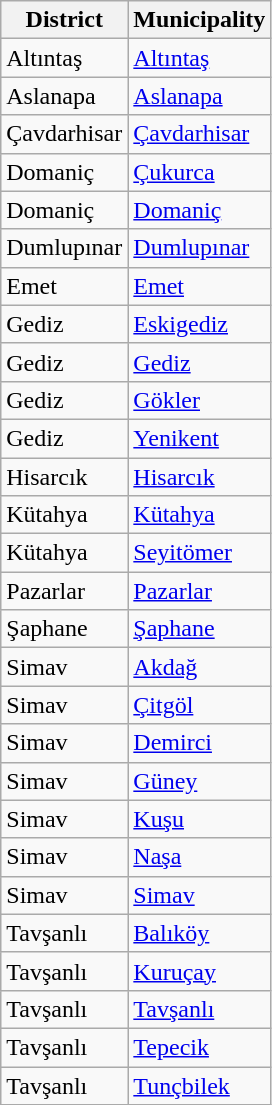<table class="sortable wikitable">
<tr>
<th>District</th>
<th>Municipality</th>
</tr>
<tr>
<td>Altıntaş</td>
<td><a href='#'>Altıntaş</a></td>
</tr>
<tr>
<td>Aslanapa</td>
<td><a href='#'>Aslanapa</a></td>
</tr>
<tr>
<td>Çavdarhisar</td>
<td><a href='#'>Çavdarhisar</a></td>
</tr>
<tr>
<td>Domaniç</td>
<td><a href='#'>Çukurca</a></td>
</tr>
<tr>
<td>Domaniç</td>
<td><a href='#'>Domaniç</a></td>
</tr>
<tr>
<td>Dumlupınar</td>
<td><a href='#'>Dumlupınar</a></td>
</tr>
<tr>
<td>Emet</td>
<td><a href='#'>Emet</a></td>
</tr>
<tr>
<td>Gediz</td>
<td><a href='#'>Eskigediz</a></td>
</tr>
<tr>
<td>Gediz</td>
<td><a href='#'>Gediz</a></td>
</tr>
<tr>
<td>Gediz</td>
<td><a href='#'>Gökler</a></td>
</tr>
<tr>
<td>Gediz</td>
<td><a href='#'>Yenikent</a></td>
</tr>
<tr>
<td>Hisarcık</td>
<td><a href='#'>Hisarcık</a></td>
</tr>
<tr>
<td>Kütahya</td>
<td><a href='#'>Kütahya</a></td>
</tr>
<tr>
<td>Kütahya</td>
<td><a href='#'>Seyitömer</a></td>
</tr>
<tr>
<td>Pazarlar</td>
<td><a href='#'>Pazarlar</a></td>
</tr>
<tr>
<td>Şaphane</td>
<td><a href='#'>Şaphane</a></td>
</tr>
<tr>
<td>Simav</td>
<td><a href='#'>Akdağ</a></td>
</tr>
<tr>
<td>Simav</td>
<td><a href='#'>Çitgöl</a></td>
</tr>
<tr>
<td>Simav</td>
<td><a href='#'>Demirci</a></td>
</tr>
<tr>
<td>Simav</td>
<td><a href='#'>Güney</a></td>
</tr>
<tr>
<td>Simav</td>
<td><a href='#'>Kuşu</a></td>
</tr>
<tr>
<td>Simav</td>
<td><a href='#'>Naşa</a></td>
</tr>
<tr>
<td>Simav</td>
<td><a href='#'>Simav</a></td>
</tr>
<tr>
<td>Tavşanlı</td>
<td><a href='#'>Balıköy</a></td>
</tr>
<tr>
<td>Tavşanlı</td>
<td><a href='#'>Kuruçay</a></td>
</tr>
<tr>
<td>Tavşanlı</td>
<td><a href='#'>Tavşanlı</a></td>
</tr>
<tr>
<td>Tavşanlı</td>
<td><a href='#'>Tepecik</a></td>
</tr>
<tr>
<td>Tavşanlı</td>
<td><a href='#'>Tunçbilek</a></td>
</tr>
</table>
